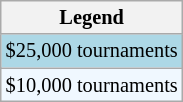<table class=wikitable style="font-size:85%">
<tr>
<th>Legend</th>
</tr>
<tr style="background:lightblue;">
<td>$25,000 tournaments</td>
</tr>
<tr style="background:#f0f8ff;">
<td>$10,000 tournaments</td>
</tr>
</table>
